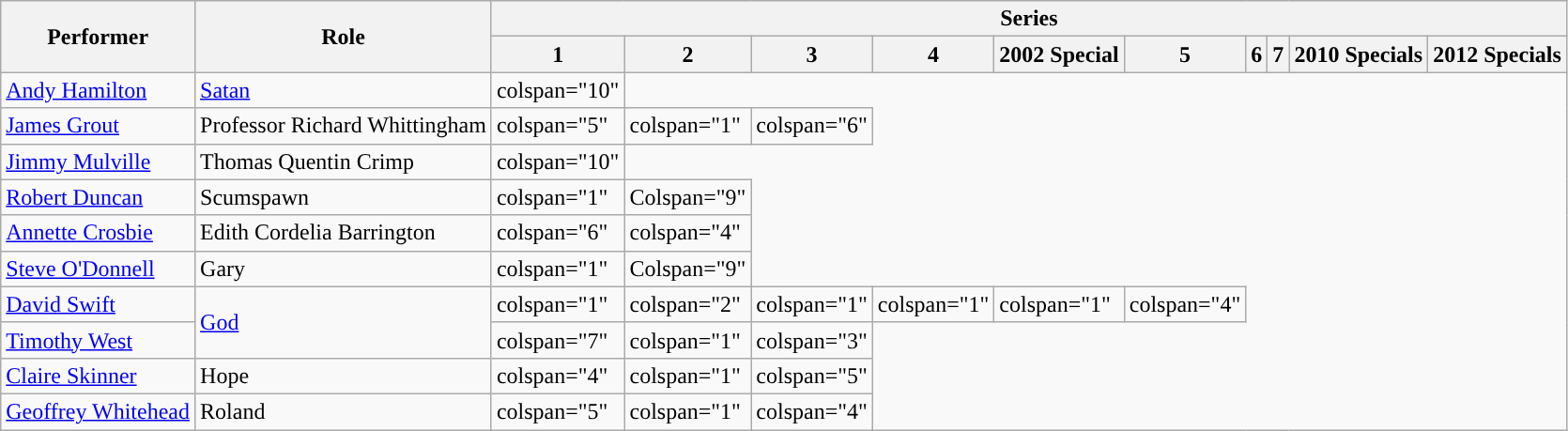<table class="wikitable planrowheaders">
<tr>
<th rowspan="2">Performer</th>
<th rowspan="2">Role</th>
<th colspan="10”">Series</th>
</tr>
<tr>
<th>1</th>
<th>2</th>
<th>3</th>
<th>4</th>
<th>2002 Special</th>
<th>5</th>
<th>6</th>
<th>7</th>
<th>2010 Specials</th>
<th>2012 Specials</th>
</tr>
<tr>
<td><a href='#'>Andy Hamilton</a></td>
<td><a href='#'>Satan</a></td>
<td>colspan="10" </td>
</tr>
<tr>
<td><a href='#'>James Grout</a></td>
<td>Professor Richard Whittingham</td>
<td>colspan="5" </td>
<td>colspan="1" </td>
<td>colspan="6" </td>
</tr>
<tr>
<td><a href='#'>Jimmy Mulville</a></td>
<td>Thomas Quentin Crimp</td>
<td>colspan="10" </td>
</tr>
<tr>
<td><a href='#'>Robert Duncan</a></td>
<td>Scumspawn</td>
<td>colspan="1" </td>
<td>Colspan="9" </td>
</tr>
<tr>
<td><a href='#'>Annette Crosbie</a></td>
<td>Edith Cordelia Barrington</td>
<td>colspan="6" </td>
<td>colspan="4" </td>
</tr>
<tr>
<td><a href='#'>Steve O'Donnell</a></td>
<td>Gary</td>
<td>colspan="1" </td>
<td>Colspan="9" </td>
</tr>
<tr>
<td><a href='#'>David Swift</a></td>
<td rowspan="2"><a href='#'>God</a></td>
<td>colspan="1" </td>
<td>colspan="2" </td>
<td>colspan="1" </td>
<td>colspan="1" </td>
<td>colspan="1" </td>
<td>colspan="4" </td>
</tr>
<tr>
<td><a href='#'>Timothy West</a></td>
<td>colspan="7" </td>
<td>colspan="1" </td>
<td>colspan="3" </td>
</tr>
<tr>
<td><a href='#'>Claire Skinner</a></td>
<td>Hope</td>
<td>colspan="4" </td>
<td>colspan="1" </td>
<td>colspan="5" </td>
</tr>
<tr>
<td><a href='#'>Geoffrey Whitehead</a></td>
<td>Roland</td>
<td>colspan="5" </td>
<td>colspan="1" </td>
<td>colspan="4" </td>
</tr>
</table>
